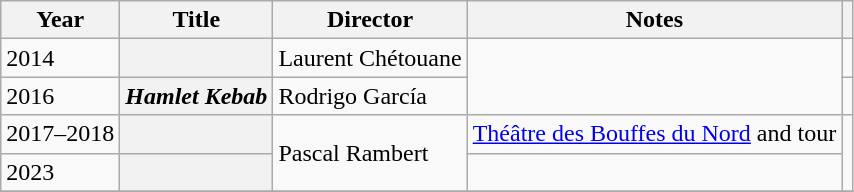<table class="wikitable plainrowheaders sortable">
<tr>
<th scope="col">Year</th>
<th scope="col">Title</th>
<th scope="col">Director</th>
<th scope="col">Notes</th>
<th scope="col" class="unsortable"></th>
</tr>
<tr>
<td>2014</td>
<th scope="row"></th>
<td>Laurent Chétouane</td>
<td rowspan="2"></td>
<td></td>
</tr>
<tr>
<td>2016</td>
<th scope="row"><em>Hamlet Kebab</em></th>
<td>Rodrigo García</td>
<td></td>
</tr>
<tr>
<td>2017–2018</td>
<th scope="row"></th>
<td rowspan="2">Pascal Rambert</td>
<td><a href='#'>Théâtre des Bouffes du Nord</a> and tour</td>
<td rowspan="2"></td>
</tr>
<tr>
<td>2023</td>
<th scope="row"></th>
<td></td>
</tr>
<tr>
</tr>
</table>
